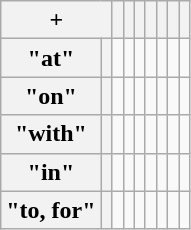<table class="wikitable">
<tr align="center">
<th colspan="2">+</th>
<th></th>
<th></th>
<th></th>
<th></th>
<th></th>
<th></th>
<th></th>
</tr>
<tr>
<th>"at"</th>
<th></th>
<td></td>
<td></td>
<td></td>
<td></td>
<td></td>
<td></td>
<td></td>
</tr>
<tr>
<th>"on"</th>
<th></th>
<td></td>
<td></td>
<td></td>
<td></td>
<td></td>
<td></td>
<td></td>
</tr>
<tr>
<th>"with"</th>
<th></th>
<td></td>
<td></td>
<td></td>
<td></td>
<td></td>
<td></td>
<td></td>
</tr>
<tr>
<th>"in"</th>
<th></th>
<td></td>
<td></td>
<td></td>
<td></td>
<td></td>
<td></td>
<td></td>
</tr>
<tr>
<th>"to, for"</th>
<th></th>
<td></td>
<td></td>
<td></td>
<td></td>
<td></td>
<td></td>
<td></td>
</tr>
</table>
